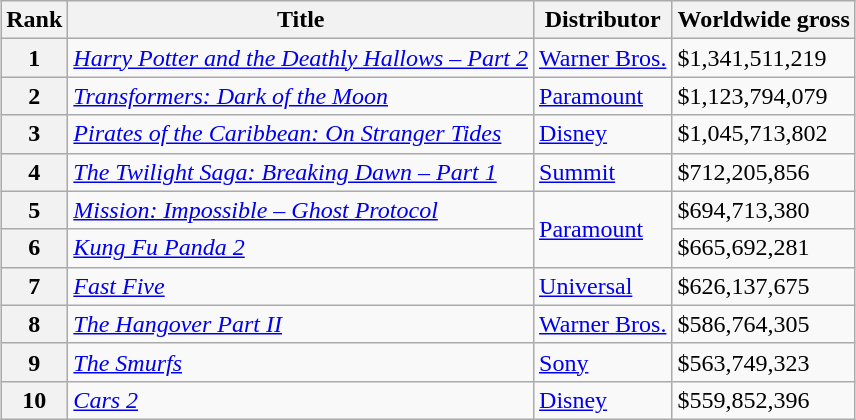<table class="wikitable sortable" style=" margin:auto;">
<tr>
<th>Rank</th>
<th>Title</th>
<th>Distributor</th>
<th>Worldwide gross</th>
</tr>
<tr>
<th style="text-align:center;">1</th>
<td><em><a href='#'>Harry Potter and the Deathly Hallows – Part 2</a></em></td>
<td><a href='#'>Warner Bros.</a></td>
<td>$1,341,511,219</td>
</tr>
<tr>
<th style="text-align:center;">2</th>
<td><em><a href='#'>Transformers: Dark of the Moon</a></em></td>
<td><a href='#'>Paramount</a></td>
<td>$1,123,794,079</td>
</tr>
<tr>
<th style="text-align:center;">3</th>
<td><em><a href='#'>Pirates of the Caribbean: On Stranger Tides</a></em></td>
<td><a href='#'>Disney</a></td>
<td>$1,045,713,802</td>
</tr>
<tr>
<th style="text-align:center;">4</th>
<td><em><a href='#'>The Twilight Saga: Breaking Dawn – Part 1</a></em></td>
<td><a href='#'>Summit</a></td>
<td>$712,205,856</td>
</tr>
<tr>
<th style="text-align:center;">5</th>
<td><em><a href='#'>Mission: Impossible – Ghost Protocol</a></em></td>
<td rowspan="2"><a href='#'>Paramount</a></td>
<td>$694,713,380</td>
</tr>
<tr>
<th style="text-align:center;">6</th>
<td><em><a href='#'>Kung Fu Panda 2</a></em></td>
<td>$665,692,281</td>
</tr>
<tr>
<th style="text-align:center;">7</th>
<td><em><a href='#'>Fast Five</a></em></td>
<td><a href='#'>Universal</a></td>
<td>$626,137,675</td>
</tr>
<tr>
<th style="text-align:center;">8</th>
<td><em><a href='#'>The Hangover Part II</a></em></td>
<td><a href='#'>Warner Bros.</a></td>
<td>$586,764,305</td>
</tr>
<tr>
<th style="text-align:center;">9</th>
<td><em><a href='#'>The Smurfs</a></em></td>
<td><a href='#'>Sony</a></td>
<td>$563,749,323</td>
</tr>
<tr>
<th style="text-align:center;">10</th>
<td><em><a href='#'>Cars 2</a></em></td>
<td><a href='#'>Disney</a></td>
<td>$559,852,396</td>
</tr>
</table>
